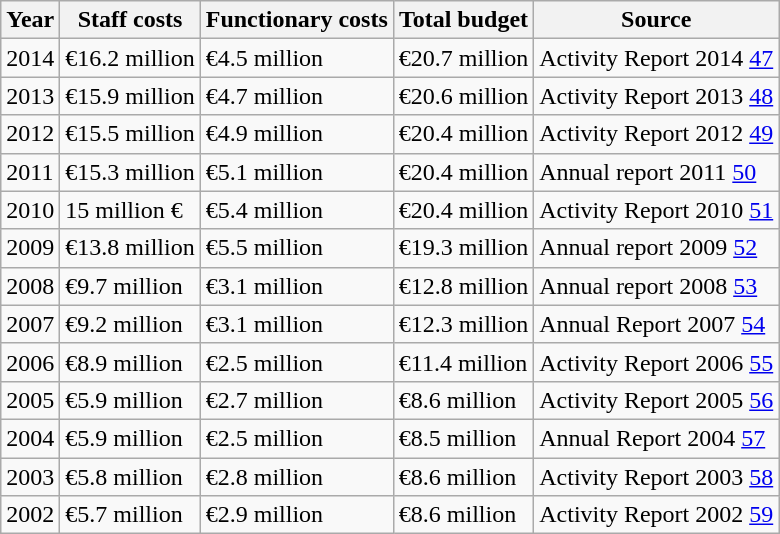<table class="wikitable">
<tr>
<th>Year</th>
<th>Staff costs</th>
<th>Functionary costs</th>
<th>Total budget</th>
<th>Source</th>
</tr>
<tr>
<td>2014</td>
<td>€16.2 million</td>
<td>€4.5 million</td>
<td>€20.7 million</td>
<td>Activity Report 2014 <a href='#'>47</a></td>
</tr>
<tr>
<td>2013</td>
<td>€15.9 million</td>
<td>€4.7 million</td>
<td>€20.6 million</td>
<td>Activity Report 2013 <a href='#'>48</a></td>
</tr>
<tr>
<td>2012</td>
<td>€15.5 million</td>
<td>€4.9 million</td>
<td>€20.4 million</td>
<td>Activity Report 2012 <a href='#'>49</a></td>
</tr>
<tr>
<td>2011</td>
<td>€15.3 million</td>
<td>€5.1 million</td>
<td>€20.4 million</td>
<td>Annual report 2011 <a href='#'>50</a></td>
</tr>
<tr>
<td>2010</td>
<td>15 million €</td>
<td>€5.4 million</td>
<td>€20.4 million</td>
<td>Activity Report 2010 <a href='#'>51</a></td>
</tr>
<tr>
<td>2009</td>
<td>€13.8 million</td>
<td>€5.5 million</td>
<td>€19.3 million</td>
<td>Annual report 2009 <a href='#'>52</a></td>
</tr>
<tr>
<td>2008</td>
<td>€9.7 million</td>
<td>€3.1 million</td>
<td>€12.8 million</td>
<td>Annual report 2008 <a href='#'>53</a></td>
</tr>
<tr>
<td>2007</td>
<td>€9.2 million</td>
<td>€3.1 million</td>
<td>€12.3 million</td>
<td>Annual Report 2007 <a href='#'>54</a></td>
</tr>
<tr>
<td>2006</td>
<td>€8.9 million</td>
<td>€2.5 million</td>
<td>€11.4 million</td>
<td>Activity Report 2006 <a href='#'>55</a></td>
</tr>
<tr>
<td>2005</td>
<td>€5.9 million</td>
<td>€2.7 million</td>
<td>€8.6 million</td>
<td>Activity Report 2005 <a href='#'>56</a></td>
</tr>
<tr>
<td>2004</td>
<td>€5.9 million</td>
<td>€2.5 million</td>
<td>€8.5 million</td>
<td>Annual Report 2004 <a href='#'>57</a></td>
</tr>
<tr>
<td>2003</td>
<td>€5.8 million</td>
<td>€2.8 million</td>
<td>€8.6 million</td>
<td>Activity Report 2003 <a href='#'>58</a></td>
</tr>
<tr>
<td>2002</td>
<td>€5.7 million</td>
<td>€2.9 million</td>
<td>€8.6 million</td>
<td>Activity Report 2002 <a href='#'>59</a></td>
</tr>
</table>
